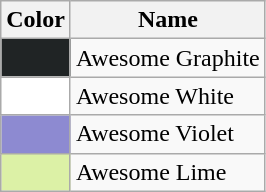<table class="wikitable">
<tr>
<th>Color</th>
<th>Name</th>
</tr>
<tr>
<td bgcolor="202425"></td>
<td>Awesome Graphite</td>
</tr>
<tr>
<td bgcolor="White"></td>
<td>Awesome White</td>
</tr>
<tr>
<td bgcolor="8d8ad1"></td>
<td>Awesome Violet</td>
</tr>
<tr>
<td bgcolor="dcf1a6"></td>
<td>Awesome Lime</td>
</tr>
</table>
